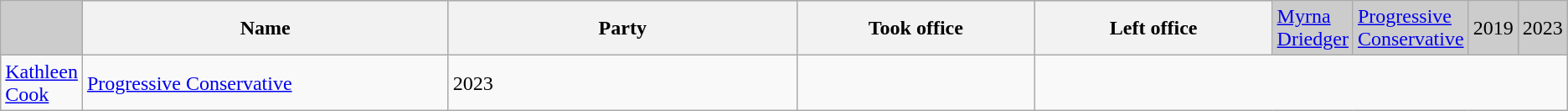<table class="wikitable">
<tr bgcolor="CCCCCC">
<td> </td>
<th width="30%"><strong>Name </strong></th>
<th width="30%"><strong>Party</strong></th>
<th width="20%"><strong>Took office</strong></th>
<th width="20%"><strong>Left office</strong><br></th>
<td><a href='#'>Myrna Driedger</a><br></td>
<td><a href='#'>Progressive Conservative</a></td>
<td>2019</td>
<td>2023</td>
</tr>
<tr>
<td><a href='#'>Kathleen Cook</a><br></td>
<td><a href='#'>Progressive Conservative</a></td>
<td>2023</td>
<td></td>
</tr>
</table>
